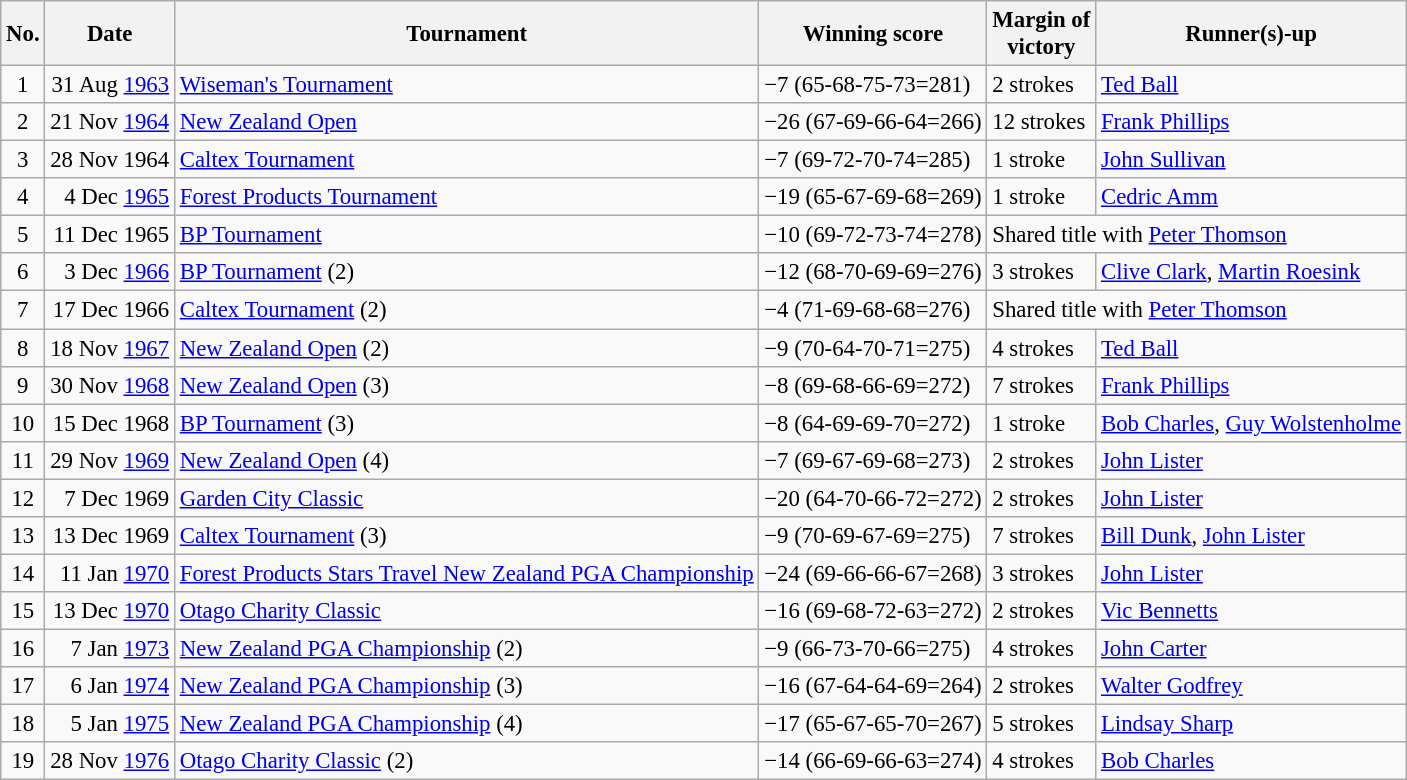<table class="wikitable" style="font-size:95%;">
<tr>
<th>No.</th>
<th>Date</th>
<th>Tournament</th>
<th>Winning score</th>
<th>Margin of<br>victory</th>
<th>Runner(s)-up</th>
</tr>
<tr>
<td align=center>1</td>
<td align=right>31 Aug <a href='#'>1963</a></td>
<td><a href='#'>Wiseman's Tournament</a></td>
<td>−7 (65-68-75-73=281)</td>
<td>2 strokes</td>
<td> <a href='#'>Ted Ball</a></td>
</tr>
<tr>
<td align=center>2</td>
<td align=right>21 Nov <a href='#'>1964</a></td>
<td><a href='#'>New Zealand Open</a></td>
<td>−26 (67-69-66-64=266)</td>
<td>12 strokes</td>
<td> <a href='#'>Frank Phillips</a></td>
</tr>
<tr>
<td align=center>3</td>
<td align=right>28 Nov 1964</td>
<td><a href='#'>Caltex Tournament</a></td>
<td>−7 (69-72-70-74=285)</td>
<td>1 stroke</td>
<td> <a href='#'>John Sullivan</a></td>
</tr>
<tr>
<td align=center>4</td>
<td align=right>4 Dec <a href='#'>1965</a></td>
<td><a href='#'>Forest Products Tournament</a></td>
<td>−19 (65-67-69-68=269)</td>
<td>1 stroke</td>
<td> <a href='#'>Cedric Amm</a></td>
</tr>
<tr>
<td align=center>5</td>
<td align=right>11 Dec 1965</td>
<td><a href='#'>BP Tournament</a></td>
<td>−10 (69-72-73-74=278)</td>
<td colspan=2>Shared title with  <a href='#'>Peter Thomson</a></td>
</tr>
<tr>
<td align=center>6</td>
<td align=right>3 Dec <a href='#'>1966</a></td>
<td><a href='#'>BP Tournament</a> (2)</td>
<td>−12 (68-70-69-69=276)</td>
<td>3 strokes</td>
<td> <a href='#'>Clive Clark</a>,  <a href='#'>Martin Roesink</a></td>
</tr>
<tr>
<td align=center>7</td>
<td align=right>17 Dec 1966</td>
<td><a href='#'>Caltex Tournament</a> (2)</td>
<td>−4 (71-69-68-68=276)</td>
<td colspan=2>Shared title with  <a href='#'>Peter Thomson</a></td>
</tr>
<tr>
<td align=center>8</td>
<td align=right>18 Nov <a href='#'>1967</a></td>
<td><a href='#'>New Zealand Open</a> (2)</td>
<td>−9 (70-64-70-71=275)</td>
<td>4 strokes</td>
<td> <a href='#'>Ted Ball</a></td>
</tr>
<tr>
<td align=center>9</td>
<td align=right>30 Nov <a href='#'>1968</a></td>
<td><a href='#'>New Zealand Open</a> (3)</td>
<td>−8 (69-68-66-69=272)</td>
<td>7 strokes</td>
<td> <a href='#'>Frank Phillips</a></td>
</tr>
<tr>
<td align=center>10</td>
<td align=right>15 Dec 1968</td>
<td><a href='#'>BP Tournament</a> (3)</td>
<td>−8 (64-69-69-70=272)</td>
<td>1 stroke</td>
<td> <a href='#'>Bob Charles</a>,  <a href='#'>Guy Wolstenholme</a></td>
</tr>
<tr>
<td align=center>11</td>
<td align=right>29 Nov <a href='#'>1969</a></td>
<td><a href='#'>New Zealand Open</a> (4)</td>
<td>−7 (69-67-69-68=273)</td>
<td>2 strokes</td>
<td> <a href='#'>John Lister</a></td>
</tr>
<tr>
<td align=center>12</td>
<td align=right>7 Dec 1969</td>
<td><a href='#'>Garden City Classic</a></td>
<td>−20 (64-70-66-72=272)</td>
<td>2 strokes</td>
<td> <a href='#'>John Lister</a></td>
</tr>
<tr>
<td align=center>13</td>
<td align=right>13 Dec 1969</td>
<td><a href='#'>Caltex Tournament</a> (3)</td>
<td>−9 (70-69-67-69=275)</td>
<td>7 strokes</td>
<td> <a href='#'>Bill Dunk</a>,  <a href='#'>John Lister</a></td>
</tr>
<tr>
<td align=center>14</td>
<td align=right>11 Jan <a href='#'>1970</a></td>
<td><a href='#'>Forest Products Stars Travel New Zealand PGA Championship</a></td>
<td>−24 (69-66-66-67=268)</td>
<td>3 strokes</td>
<td> <a href='#'>John Lister</a></td>
</tr>
<tr>
<td align=center>15</td>
<td align=right>13 Dec <a href='#'>1970</a></td>
<td><a href='#'>Otago Charity Classic</a></td>
<td>−16 (69-68-72-63=272)</td>
<td>2 strokes</td>
<td> <a href='#'>Vic Bennetts</a></td>
</tr>
<tr>
<td align=center>16</td>
<td align=right>7 Jan <a href='#'>1973</a></td>
<td><a href='#'>New Zealand PGA Championship</a> (2)</td>
<td>−9 (66-73-70-66=275)</td>
<td>4 strokes</td>
<td> <a href='#'>John Carter</a></td>
</tr>
<tr>
<td align=center>17</td>
<td align=right>6 Jan <a href='#'>1974</a></td>
<td><a href='#'>New Zealand PGA Championship</a> (3)</td>
<td>−16 (67-64-64-69=264)</td>
<td>2 strokes</td>
<td> <a href='#'>Walter Godfrey</a></td>
</tr>
<tr>
<td align=center>18</td>
<td align=right>5 Jan <a href='#'>1975</a></td>
<td><a href='#'>New Zealand PGA Championship</a> (4)</td>
<td>−17 (65-67-65-70=267)</td>
<td>5 strokes</td>
<td> <a href='#'>Lindsay Sharp</a></td>
</tr>
<tr>
<td align=center>19</td>
<td align=right>28 Nov <a href='#'>1976</a></td>
<td><a href='#'>Otago Charity Classic</a> (2)</td>
<td>−14 (66-69-66-63=274)</td>
<td>4 strokes</td>
<td> <a href='#'>Bob Charles</a></td>
</tr>
</table>
